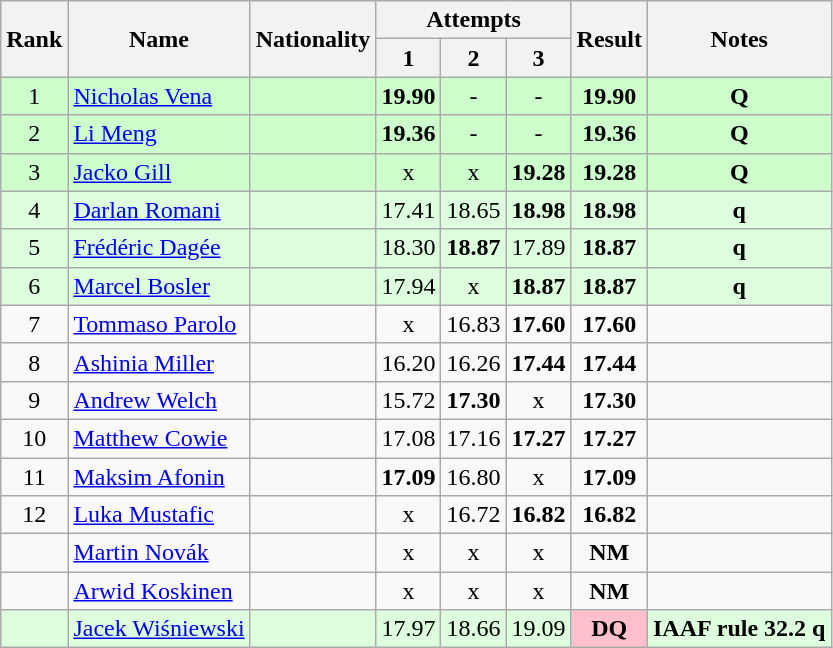<table class="wikitable sortable" style="text-align:center">
<tr>
<th rowspan=2>Rank</th>
<th rowspan=2>Name</th>
<th rowspan=2>Nationality</th>
<th colspan=3>Attempts</th>
<th rowspan=2>Result</th>
<th rowspan=2>Notes</th>
</tr>
<tr>
<th>1</th>
<th>2</th>
<th>3</th>
</tr>
<tr bgcolor=ccffcc>
<td>1</td>
<td align=left><a href='#'>Nicholas Vena</a></td>
<td align=left></td>
<td><strong>19.90</strong></td>
<td>-</td>
<td>-</td>
<td><strong>19.90</strong></td>
<td><strong>Q</strong></td>
</tr>
<tr bgcolor=ccffcc>
<td>2</td>
<td align=left><a href='#'>Li Meng</a></td>
<td align=left></td>
<td><strong>19.36</strong></td>
<td>-</td>
<td>-</td>
<td><strong>19.36</strong></td>
<td><strong>Q</strong></td>
</tr>
<tr bgcolor=ccffcc>
<td>3</td>
<td align=left><a href='#'>Jacko Gill</a></td>
<td align=left></td>
<td>x</td>
<td>x</td>
<td><strong>19.28</strong></td>
<td><strong>19.28</strong></td>
<td><strong>Q</strong></td>
</tr>
<tr bgcolor=ddffdd>
<td>4</td>
<td align=left><a href='#'>Darlan Romani</a></td>
<td align=left></td>
<td>17.41</td>
<td>18.65</td>
<td><strong>18.98</strong></td>
<td><strong>18.98</strong></td>
<td><strong>q</strong></td>
</tr>
<tr bgcolor=ddffdd>
<td>5</td>
<td align=left><a href='#'>Frédéric Dagée</a></td>
<td align=left></td>
<td>18.30</td>
<td><strong>18.87</strong></td>
<td>17.89</td>
<td><strong>18.87</strong></td>
<td><strong>q</strong></td>
</tr>
<tr bgcolor=ddffdd>
<td>6</td>
<td align=left><a href='#'>Marcel Bosler</a></td>
<td align=left></td>
<td>17.94</td>
<td>x</td>
<td><strong>18.87</strong></td>
<td><strong>18.87</strong></td>
<td><strong>q</strong></td>
</tr>
<tr>
<td>7</td>
<td align=left><a href='#'>Tommaso Parolo</a></td>
<td align=left></td>
<td>x</td>
<td>16.83</td>
<td><strong>17.60</strong></td>
<td><strong>17.60</strong></td>
<td></td>
</tr>
<tr>
<td>8</td>
<td align=left><a href='#'>Ashinia Miller</a></td>
<td align=left></td>
<td>16.20</td>
<td>16.26</td>
<td><strong>17.44</strong></td>
<td><strong>17.44</strong></td>
<td></td>
</tr>
<tr>
<td>9</td>
<td align=left><a href='#'>Andrew Welch</a></td>
<td align=left></td>
<td>15.72</td>
<td><strong>17.30</strong></td>
<td>x</td>
<td><strong>17.30</strong></td>
<td></td>
</tr>
<tr>
<td>10</td>
<td align=left><a href='#'>Matthew Cowie</a></td>
<td align=left></td>
<td>17.08</td>
<td>17.16</td>
<td><strong>17.27</strong></td>
<td><strong>17.27</strong></td>
<td></td>
</tr>
<tr>
<td>11</td>
<td align=left><a href='#'>Maksim Afonin</a></td>
<td align=left></td>
<td><strong>17.09</strong></td>
<td>16.80</td>
<td>x</td>
<td><strong>17.09</strong></td>
<td></td>
</tr>
<tr>
<td>12</td>
<td align=left><a href='#'>Luka Mustafic</a></td>
<td align=left></td>
<td>x</td>
<td>16.72</td>
<td><strong>16.82</strong></td>
<td><strong>16.82</strong></td>
<td></td>
</tr>
<tr>
<td></td>
<td align=left><a href='#'>Martin Novák</a></td>
<td align=left></td>
<td>x</td>
<td>x</td>
<td>x</td>
<td><strong>NM</strong></td>
<td></td>
</tr>
<tr>
<td></td>
<td align=left><a href='#'>Arwid Koskinen</a></td>
<td align=left></td>
<td>x</td>
<td>x</td>
<td>x</td>
<td><strong>NM</strong></td>
<td></td>
</tr>
<tr bgcolor=ddffdd>
<td></td>
<td align=left><a href='#'>Jacek Wiśniewski</a></td>
<td align=left></td>
<td>17.97</td>
<td>18.66</td>
<td>19.09</td>
<td bgcolor=pink><strong>DQ </strong></td>
<td><strong>IAAF rule 32.2 q</strong></td>
</tr>
</table>
